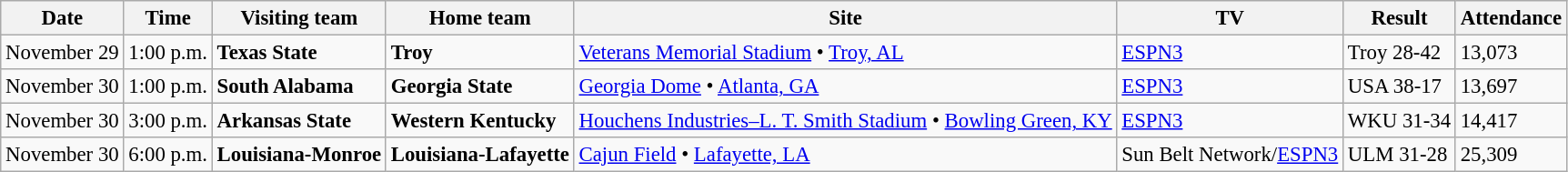<table class="wikitable" style="font-size:95%;">
<tr>
<th>Date</th>
<th>Time</th>
<th>Visiting team</th>
<th>Home team</th>
<th>Site</th>
<th>TV</th>
<th>Result</th>
<th>Attendance</th>
</tr>
<tr>
<td>November 29</td>
<td>1:00 p.m.</td>
<td><strong>Texas State</strong></td>
<td><strong>Troy</strong></td>
<td><a href='#'>Veterans Memorial Stadium</a> • <a href='#'>Troy, AL</a></td>
<td><a href='#'>ESPN3</a></td>
<td>Troy 28-42</td>
<td>13,073</td>
</tr>
<tr>
<td>November 30</td>
<td>1:00 p.m.</td>
<td><strong>South Alabama</strong></td>
<td><strong>Georgia State</strong></td>
<td><a href='#'>Georgia Dome</a> • <a href='#'>Atlanta, GA</a></td>
<td><a href='#'>ESPN3</a></td>
<td>USA 38-17</td>
<td>13,697</td>
</tr>
<tr>
<td>November 30</td>
<td>3:00 p.m.</td>
<td><strong>Arkansas State</strong></td>
<td><strong>Western Kentucky</strong></td>
<td><a href='#'>Houchens Industries–L. T. Smith Stadium</a> • <a href='#'>Bowling Green, KY</a></td>
<td><a href='#'>ESPN3</a></td>
<td>WKU 31-34</td>
<td>14,417</td>
</tr>
<tr>
<td>November 30</td>
<td>6:00 p.m.</td>
<td><strong>Louisiana-Monroe</strong></td>
<td><strong>Louisiana-Lafayette</strong></td>
<td><a href='#'>Cajun Field</a> • <a href='#'>Lafayette, LA</a></td>
<td>Sun Belt Network/<a href='#'>ESPN3</a></td>
<td>ULM 31-28</td>
<td>25,309</td>
</tr>
</table>
